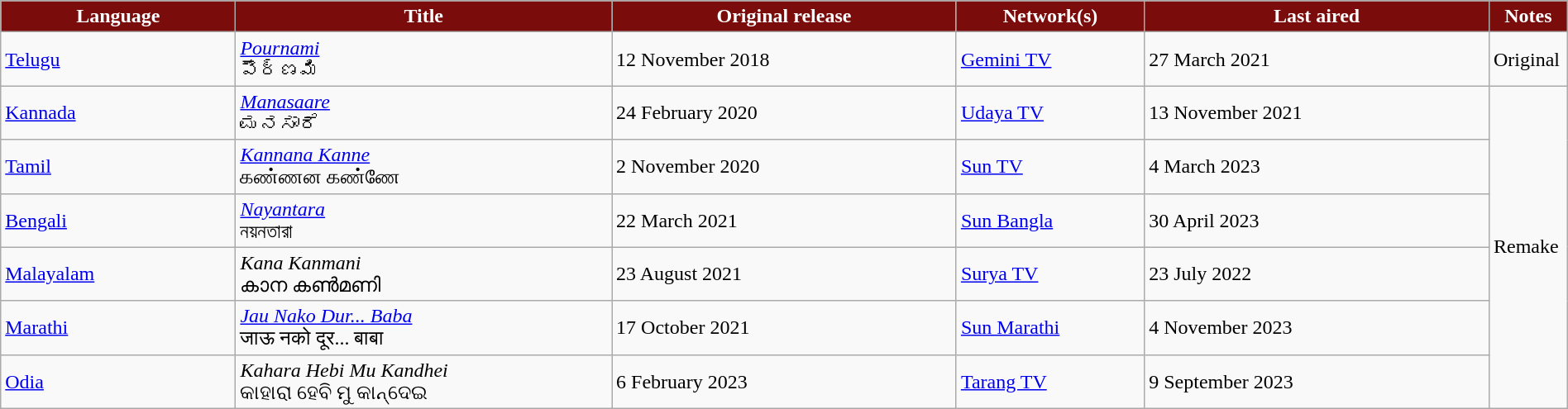<table class="wikitable" style="width: 100%; margin-right: 0;">
<tr style="color:white">
<th style="background:#7b0c0c; width:15%;">Language</th>
<th style="background:#7b0c0c; width:24%;">Title</th>
<th style="background:#7b0c0c; width:22%;">Original release</th>
<th style="background:#7b0c0c; width:12%;">Network(s)</th>
<th style="background:#7b0c0c; width:22%;">Last aired</th>
<th style="background:#7b0c0c; width:5%;">Notes</th>
</tr>
<tr>
<td><a href='#'>Telugu</a></td>
<td><em><a href='#'>Pournami</a></em> <br> పౌర్ణమి</td>
<td>12 November 2018</td>
<td><a href='#'>Gemini TV</a></td>
<td>27 March 2021</td>
<td>Original</td>
</tr>
<tr>
<td><a href='#'>Kannada</a></td>
<td><em><a href='#'>Manasaare</a></em> <br> ಮನಸಾರೆ</td>
<td>24 February 2020</td>
<td><a href='#'>Udaya TV</a></td>
<td>13 November 2021</td>
<td rowspan="6">Remake</td>
</tr>
<tr>
<td><a href='#'>Tamil</a></td>
<td><em><a href='#'>Kannana Kanne</a></em> <br> கண்ணன கண்ணே</td>
<td>2 November 2020</td>
<td><a href='#'>Sun TV</a></td>
<td>4 March 2023</td>
</tr>
<tr>
<td><a href='#'>Bengali</a></td>
<td><em><a href='#'>Nayantara</a></em> <br> নয়নতারা</td>
<td>22 March 2021</td>
<td><a href='#'>Sun Bangla</a></td>
<td>30 April 2023</td>
</tr>
<tr>
<td><a href='#'>Malayalam</a></td>
<td><em>Kana Kanmani</em> <br> കാന കൺമണി</td>
<td>23 August 2021</td>
<td><a href='#'>Surya TV</a></td>
<td>23 July 2022</td>
</tr>
<tr>
<td><a href='#'>Marathi</a></td>
<td><em><a href='#'>Jau Nako Dur... Baba</a></em> <br> जाऊ नको दूर... बाबा</td>
<td>17 October 2021</td>
<td><a href='#'>Sun Marathi</a></td>
<td>4 November 2023</td>
</tr>
<tr>
<td><a href='#'>Odia</a></td>
<td><em>Kahara Hebi Mu Kandhei</em> <br> କାହାରା ହେବି ମୁ କାନ୍ଦେଇ</td>
<td>6 February 2023</td>
<td><a href='#'>Tarang TV</a></td>
<td>9 September 2023</td>
</tr>
</table>
